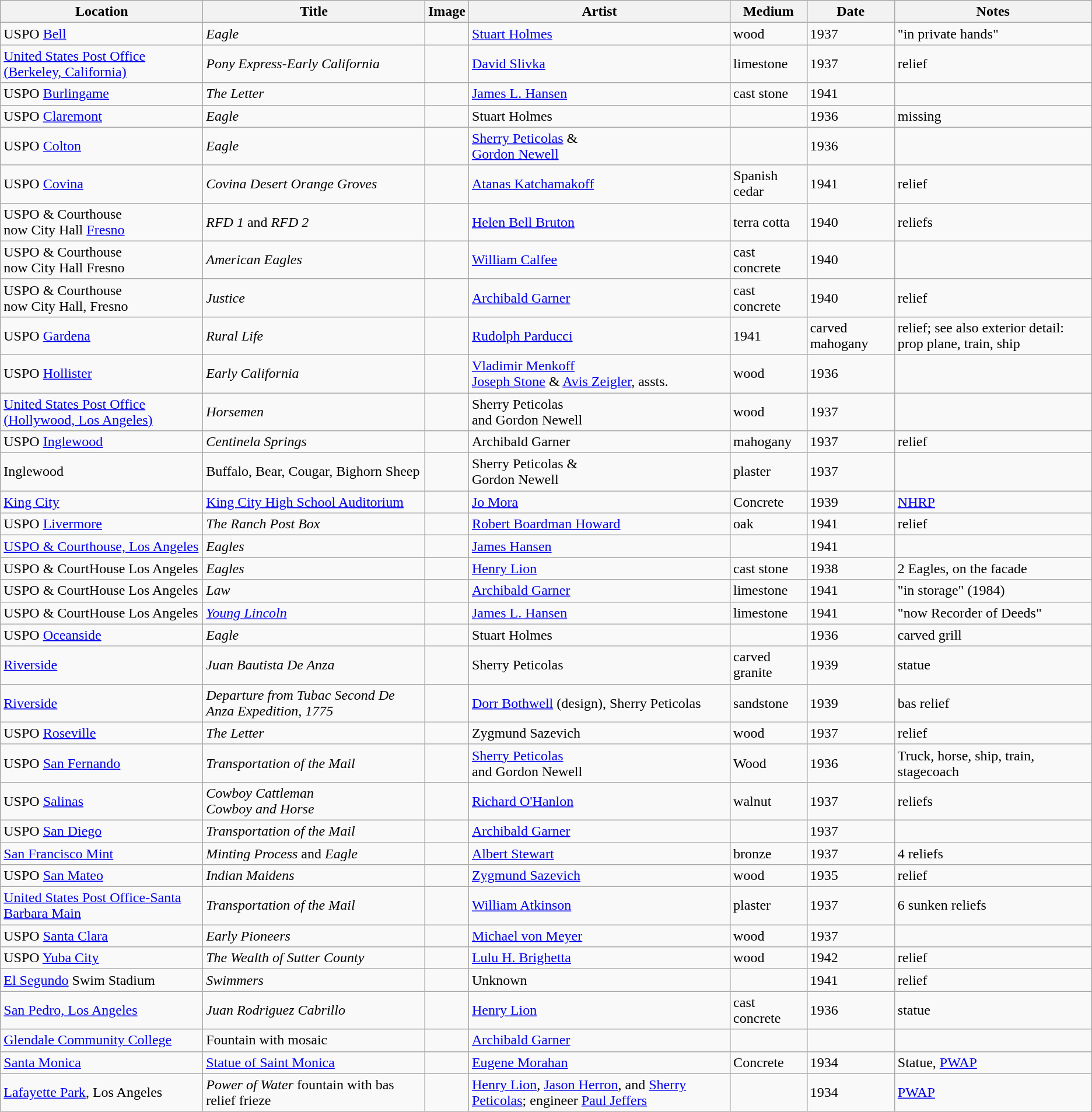<table class="wikitable sortable">
<tr>
<th>Location</th>
<th>Title</th>
<th>Image</th>
<th>Artist</th>
<th>Medium</th>
<th>Date</th>
<th>Notes</th>
</tr>
<tr>
<td>USPO <a href='#'>Bell</a></td>
<td><em>Eagle</em></td>
<td></td>
<td><a href='#'>Stuart Holmes</a></td>
<td>wood</td>
<td>1937</td>
<td>"in private hands"</td>
</tr>
<tr>
<td><a href='#'>United States Post Office (Berkeley, California)</a></td>
<td><em>Pony Express-Early California</em></td>
<td></td>
<td><a href='#'>David Slivka</a></td>
<td>limestone</td>
<td>1937</td>
<td>relief</td>
</tr>
<tr>
<td>USPO <a href='#'>Burlingame</a></td>
<td><em>The Letter</em></td>
<td></td>
<td><a href='#'>James L. Hansen</a></td>
<td>cast stone</td>
<td>1941</td>
<td></td>
</tr>
<tr>
<td>USPO <a href='#'>Claremont</a></td>
<td><em>Eagle</em></td>
<td></td>
<td>Stuart Holmes</td>
<td></td>
<td>1936</td>
<td>missing</td>
</tr>
<tr>
<td>USPO <a href='#'>Colton</a></td>
<td><em>Eagle</em></td>
<td></td>
<td><a href='#'>Sherry Peticolas</a> &<br> <a href='#'>Gordon Newell</a></td>
<td></td>
<td>1936</td>
<td></td>
</tr>
<tr>
<td>USPO <a href='#'>Covina</a></td>
<td><em>Covina Desert Orange Groves</em></td>
<td></td>
<td><a href='#'>Atanas Katchamakoff</a></td>
<td>Spanish cedar</td>
<td>1941</td>
<td>relief</td>
</tr>
<tr>
<td>USPO & Courthouse<br>now City Hall <a href='#'>Fresno</a></td>
<td><em>RFD 1</em> and <em>RFD 2</em></td>
<td></td>
<td><a href='#'>Helen Bell Bruton</a></td>
<td>terra cotta</td>
<td>1940</td>
<td>reliefs</td>
</tr>
<tr>
<td>USPO & Courthouse<br>now City Hall Fresno</td>
<td><em>American Eagles</em></td>
<td></td>
<td><a href='#'>William Calfee</a></td>
<td>cast concrete</td>
<td>1940</td>
<td></td>
</tr>
<tr>
<td>USPO & Courthouse<br> now City Hall, Fresno</td>
<td><em>Justice</em></td>
<td></td>
<td><a href='#'>Archibald Garner</a></td>
<td>cast concrete</td>
<td>1940</td>
<td>relief</td>
</tr>
<tr>
<td>USPO <a href='#'>Gardena</a></td>
<td><em>Rural Life</em></td>
<td></td>
<td><a href='#'>Rudolph Parducci</a></td>
<td>1941</td>
<td>carved mahogany</td>
<td>relief; see also exterior detail: prop plane, train, ship</td>
</tr>
<tr>
<td>USPO <a href='#'>Hollister</a></td>
<td><em>Early California</em></td>
<td></td>
<td><a href='#'>Vladimir Menkoff</a><br><a href='#'>Joseph Stone</a> & <a href='#'>Avis Zeigler</a>, assts.</td>
<td>wood</td>
<td>1936</td>
<td></td>
</tr>
<tr>
<td><a href='#'>United States Post Office (Hollywood, Los Angeles)</a></td>
<td><em>Horsemen</em></td>
<td></td>
<td>Sherry Peticolas<br>and Gordon Newell</td>
<td>wood</td>
<td>1937</td>
<td></td>
</tr>
<tr>
<td>USPO <a href='#'>Inglewood</a></td>
<td><em>Centinela Springs</em></td>
<td></td>
<td>Archibald Garner</td>
<td>mahogany</td>
<td>1937</td>
<td>relief</td>
</tr>
<tr>
<td>Inglewood</td>
<td>Buffalo, Bear, Cougar, Bighorn Sheep</td>
<td></td>
<td>Sherry Peticolas &<br> Gordon Newell</td>
<td>plaster</td>
<td>1937</td>
<td></td>
</tr>
<tr>
<td><a href='#'>King City</a></td>
<td><a href='#'>King City High School Auditorium</a></td>
<td></td>
<td><a href='#'>Jo Mora</a></td>
<td>Concrete</td>
<td>1939</td>
<td><a href='#'>NHRP</a></td>
</tr>
<tr>
<td>USPO <a href='#'>Livermore</a></td>
<td><em>The Ranch Post Box</em></td>
<td></td>
<td><a href='#'>Robert Boardman Howard</a></td>
<td>oak</td>
<td>1941</td>
<td>relief</td>
</tr>
<tr>
<td><a href='#'>USPO & Courthouse, Los Angeles</a></td>
<td><em>Eagles</em></td>
<td></td>
<td><a href='#'>James Hansen</a></td>
<td></td>
<td>1941</td>
<td></td>
</tr>
<tr>
<td>USPO & CourtHouse Los Angeles</td>
<td><em>Eagles</em></td>
<td></td>
<td><a href='#'>Henry Lion</a></td>
<td>cast stone</td>
<td>1938</td>
<td>2 Eagles, on the facade</td>
</tr>
<tr>
<td>USPO & CourtHouse Los Angeles</td>
<td><em>Law</em></td>
<td></td>
<td><a href='#'>Archibald Garner</a></td>
<td>limestone</td>
<td>1941</td>
<td>"in storage" (1984)</td>
</tr>
<tr>
<td>USPO & CourtHouse Los Angeles</td>
<td><em><a href='#'>Young Lincoln</a></em></td>
<td></td>
<td><a href='#'>James L. Hansen</a></td>
<td>limestone</td>
<td>1941</td>
<td>"now Recorder of Deeds"</td>
</tr>
<tr>
<td>USPO <a href='#'>Oceanside</a></td>
<td><em>Eagle</em></td>
<td></td>
<td>Stuart Holmes</td>
<td></td>
<td>1936</td>
<td>carved grill</td>
</tr>
<tr>
<td><a href='#'>Riverside</a></td>
<td><em>Juan Bautista De Anza</em></td>
<td></td>
<td>Sherry Peticolas</td>
<td>carved granite</td>
<td>1939</td>
<td>statue</td>
</tr>
<tr>
<td><a href='#'>Riverside</a></td>
<td><em>Departure from Tubac Second De Anza Expedition, 1775</em></td>
<td></td>
<td><a href='#'>Dorr Bothwell</a> (design), Sherry Peticolas</td>
<td>sandstone</td>
<td>1939</td>
<td>bas relief</td>
</tr>
<tr>
<td>USPO <a href='#'>Roseville</a></td>
<td><em>The Letter</em></td>
<td></td>
<td>Zygmund Sazevich</td>
<td>wood</td>
<td>1937</td>
<td>relief</td>
</tr>
<tr>
<td>USPO <a href='#'>San Fernando</a></td>
<td><em>Transportation of the Mail</em></td>
<td></td>
<td><a href='#'>Sherry Peticolas</a><br> and Gordon Newell</td>
<td>Wood</td>
<td>1936</td>
<td>Truck, horse, ship, train, stagecoach</td>
</tr>
<tr>
<td>USPO <a href='#'>Salinas</a></td>
<td><em>Cowboy</em> <em>Cattleman</em><br> <em>Cowboy and Horse</em></td>
<td></td>
<td><a href='#'>Richard O'Hanlon</a></td>
<td>walnut</td>
<td>1937</td>
<td>reliefs</td>
</tr>
<tr>
<td>USPO <a href='#'>San Diego</a></td>
<td><em>Transportation of the Mail</em></td>
<td></td>
<td><a href='#'>Archibald Garner</a></td>
<td></td>
<td>1937</td>
<td></td>
</tr>
<tr>
<td><a href='#'>San Francisco Mint</a></td>
<td><em>Minting Process</em> and <em>Eagle</em></td>
<td></td>
<td><a href='#'>Albert Stewart</a></td>
<td>bronze</td>
<td>1937</td>
<td>4 reliefs</td>
</tr>
<tr>
<td>USPO <a href='#'>San Mateo</a></td>
<td><em>Indian Maidens</em></td>
<td></td>
<td><a href='#'>Zygmund Sazevich</a></td>
<td>wood</td>
<td>1935</td>
<td>relief</td>
</tr>
<tr>
<td><a href='#'>United States Post Office-Santa Barbara Main</a></td>
<td><em>Transportation of the Mail</em></td>
<td></td>
<td><a href='#'>William Atkinson</a></td>
<td>plaster</td>
<td>1937</td>
<td>6 sunken reliefs</td>
</tr>
<tr>
<td>USPO <a href='#'>Santa Clara</a></td>
<td><em>Early Pioneers</em></td>
<td></td>
<td><a href='#'>Michael von Meyer</a></td>
<td>wood</td>
<td>1937</td>
<td></td>
</tr>
<tr>
<td>USPO <a href='#'>Yuba City</a></td>
<td><em>The Wealth of Sutter County</em></td>
<td></td>
<td><a href='#'>Lulu H. Brighetta</a></td>
<td>wood</td>
<td>1942</td>
<td>relief</td>
</tr>
<tr>
<td><a href='#'>El Segundo</a> Swim Stadium</td>
<td><em>Swimmers</em></td>
<td></td>
<td>Unknown</td>
<td></td>
<td>1941</td>
<td>relief</td>
</tr>
<tr>
<td><a href='#'>San Pedro, Los Angeles</a></td>
<td><em>Juan Rodriguez Cabrillo</em></td>
<td></td>
<td><a href='#'>Henry Lion</a></td>
<td>cast concrete</td>
<td>1936</td>
<td>statue</td>
</tr>
<tr>
<td><a href='#'>Glendale Community College</a></td>
<td>Fountain with mosaic</td>
<td></td>
<td><a href='#'>Archibald Garner</a></td>
<td></td>
<td></td>
<td></td>
</tr>
<tr>
<td><a href='#'>Santa Monica</a></td>
<td><a href='#'>Statue of Saint Monica</a></td>
<td></td>
<td><a href='#'>Eugene Morahan</a></td>
<td>Concrete</td>
<td>1934</td>
<td>Statue, <a href='#'>PWAP</a></td>
</tr>
<tr>
<td><a href='#'>Lafayette Park</a>, Los Angeles</td>
<td><em>Power of Water</em> fountain with bas relief frieze</td>
<td></td>
<td><a href='#'>Henry Lion</a>, <a href='#'>Jason Herron</a>, and <a href='#'>Sherry Peticolas</a>; engineer <a href='#'>Paul Jeffers</a></td>
<td></td>
<td>1934</td>
<td><a href='#'>PWAP</a></td>
</tr>
</table>
